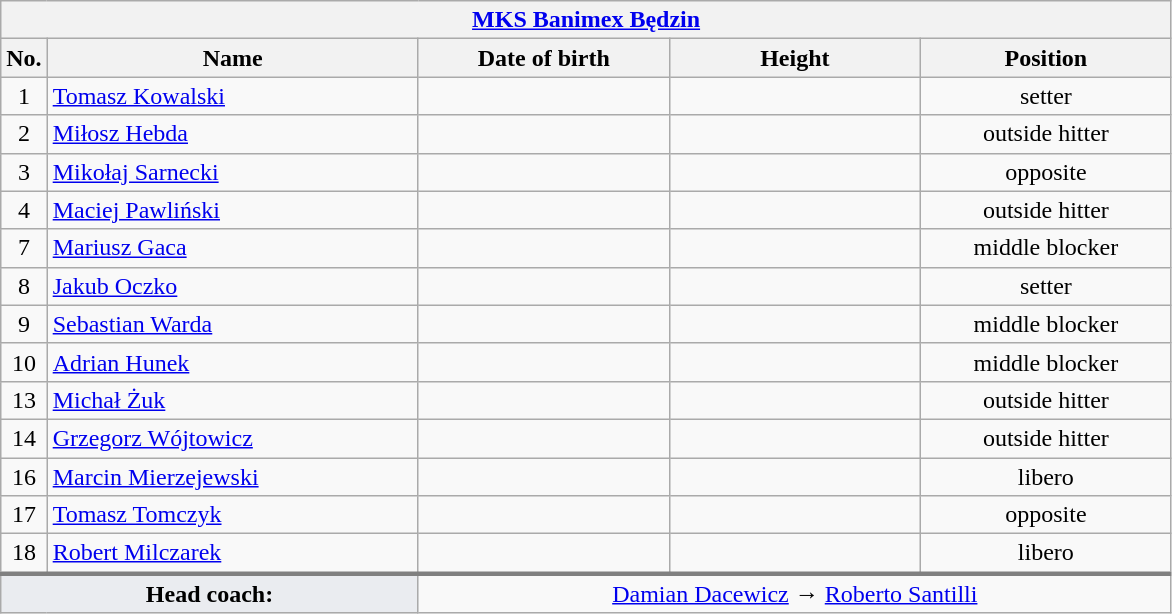<table class="wikitable collapsible collapsed" style="font-size:100%; text-align:center">
<tr>
<th colspan=5 style="width:30em"><a href='#'>MKS Banimex Będzin</a></th>
</tr>
<tr>
<th>No.</th>
<th style="width:15em">Name</th>
<th style="width:10em">Date of birth</th>
<th style="width:10em">Height</th>
<th style="width:10em">Position</th>
</tr>
<tr>
<td>1</td>
<td align=left> <a href='#'>Tomasz Kowalski</a></td>
<td align=right></td>
<td></td>
<td>setter</td>
</tr>
<tr>
<td>2</td>
<td align=left> <a href='#'>Miłosz Hebda</a></td>
<td align=right></td>
<td></td>
<td>outside hitter</td>
</tr>
<tr>
<td>3</td>
<td align=left> <a href='#'>Mikołaj Sarnecki</a></td>
<td align=right></td>
<td></td>
<td>opposite</td>
</tr>
<tr>
<td>4</td>
<td align=left> <a href='#'>Maciej Pawliński</a></td>
<td align=right></td>
<td></td>
<td>outside hitter</td>
</tr>
<tr>
<td>7</td>
<td align=left> <a href='#'>Mariusz Gaca</a></td>
<td align=right></td>
<td></td>
<td>middle blocker</td>
</tr>
<tr>
<td>8</td>
<td align=left> <a href='#'>Jakub Oczko</a></td>
<td align=right></td>
<td></td>
<td>setter</td>
</tr>
<tr>
<td>9</td>
<td align=left> <a href='#'>Sebastian Warda</a></td>
<td align=right></td>
<td></td>
<td>middle blocker</td>
</tr>
<tr>
<td>10</td>
<td align=left> <a href='#'>Adrian Hunek</a></td>
<td align=right></td>
<td></td>
<td>middle blocker</td>
</tr>
<tr>
<td>13</td>
<td align=left> <a href='#'>Michał Żuk</a></td>
<td align=right></td>
<td></td>
<td>outside hitter</td>
</tr>
<tr>
<td>14</td>
<td align=left> <a href='#'>Grzegorz Wójtowicz</a></td>
<td align=right></td>
<td></td>
<td>outside hitter</td>
</tr>
<tr>
<td>16</td>
<td align=left> <a href='#'>Marcin Mierzejewski</a></td>
<td align=right></td>
<td></td>
<td>libero</td>
</tr>
<tr>
<td>17</td>
<td align=left> <a href='#'>Tomasz Tomczyk</a></td>
<td align=right></td>
<td></td>
<td>opposite</td>
</tr>
<tr>
<td>18</td>
<td align=left> <a href='#'>Robert Milczarek</a></td>
<td align=right></td>
<td></td>
<td>libero</td>
</tr>
<tr style="border-top: 3px solid grey">
<td colspan=2 style="background:#EAECF0"><strong>Head coach:</strong></td>
<td colspan=3> <a href='#'>Damian Dacewicz</a> →  <a href='#'>Roberto Santilli</a></td>
</tr>
</table>
